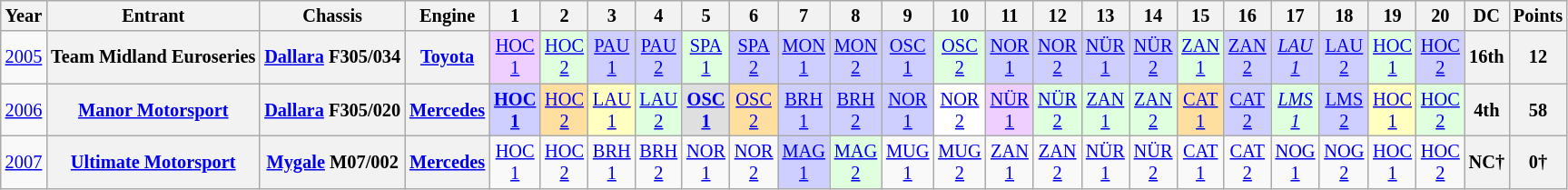<table class="wikitable" style="text-align:center; font-size:85%">
<tr>
<th>Year</th>
<th>Entrant</th>
<th>Chassis</th>
<th>Engine</th>
<th>1</th>
<th>2</th>
<th>3</th>
<th>4</th>
<th>5</th>
<th>6</th>
<th>7</th>
<th>8</th>
<th>9</th>
<th>10</th>
<th>11</th>
<th>12</th>
<th>13</th>
<th>14</th>
<th>15</th>
<th>16</th>
<th>17</th>
<th>18</th>
<th>19</th>
<th>20</th>
<th>DC</th>
<th>Points</th>
</tr>
<tr>
<td><a href='#'>2005</a></td>
<th nowrap>Team Midland Euroseries</th>
<th nowrap><a href='#'>Dallara</a> F305/034</th>
<th nowrap><a href='#'>Toyota</a></th>
<td style="background:#EFCFFF;"><a href='#'>HOC<br>1</a><br></td>
<td style="background:#DFFFDF;"><a href='#'>HOC<br>2</a><br></td>
<td style="background:#CFCFFF;"><a href='#'>PAU<br>1</a><br></td>
<td style="background:#CFCFFF;"><a href='#'>PAU<br>2</a><br></td>
<td style="background:#DFFFDF;"><a href='#'>SPA<br>1</a><br></td>
<td style="background:#CFCFFF;"><a href='#'>SPA<br>2</a><br></td>
<td style="background:#CFCFFF;"><a href='#'>MON<br>1</a><br></td>
<td style="background:#CFCFFF;"><a href='#'>MON<br>2</a><br></td>
<td style="background:#CFCFFF;"><a href='#'>OSC<br>1</a><br></td>
<td style="background:#DFFFDF;"><a href='#'>OSC<br>2</a><br></td>
<td style="background:#CFCFFF;"><a href='#'>NOR<br>1</a><br></td>
<td style="background:#CFCFFF;"><a href='#'>NOR<br>2</a><br></td>
<td style="background:#CFCFFF;"><a href='#'>NÜR<br>1</a><br></td>
<td style="background:#CFCFFF;"><a href='#'>NÜR<br>2</a><br></td>
<td style="background:#DFFFDF;"><a href='#'>ZAN<br>1</a><br></td>
<td style="background:#CFCFFF;"><a href='#'>ZAN<br>2</a><br></td>
<td style="background:#CFCFFF;"><em><a href='#'>LAU<br>1</a></em><br></td>
<td style="background:#CFCFFF;"><a href='#'>LAU<br>2</a><br></td>
<td style="background:#DFFFDF;"><a href='#'>HOC<br>1</a><br></td>
<td style="background:#CFCFFF;"><a href='#'>HOC<br>2</a><br></td>
<th>16th</th>
<th>12</th>
</tr>
<tr>
<td><a href='#'>2006</a></td>
<th nowrap><a href='#'>Manor Motorsport</a></th>
<th nowrap><a href='#'>Dallara</a> F305/020</th>
<th nowrap><a href='#'>Mercedes</a></th>
<td style="background:#CFCFFF;"><strong><a href='#'>HOC<br>1</a></strong><br></td>
<td style="background:#FFDF9F;"><a href='#'>HOC<br>2</a><br></td>
<td style="background:#FFFFBF;"><a href='#'>LAU<br>1</a><br></td>
<td style="background:#DFFFDF;"><a href='#'>LAU<br>2</a><br></td>
<td style="background:#DFDFDF;"><strong><a href='#'>OSC<br>1</a></strong><br></td>
<td style="background:#FFDF9F;"><a href='#'>OSC<br>2</a><br></td>
<td style="background:#CFCFFF;"><a href='#'>BRH<br>1</a><br></td>
<td style="background:#CFCFFF;"><a href='#'>BRH<br>2</a><br></td>
<td style="background:#CFCFFF;"><a href='#'>NOR<br>1</a><br></td>
<td style="background:#FFFFFF;"><a href='#'>NOR<br>2</a><br></td>
<td style="background:#EFCFFF;"><a href='#'>NÜR<br>1</a><br></td>
<td style="background:#DFFFDF;"><a href='#'>NÜR<br>2</a><br></td>
<td style="background:#DFFFDF;"><a href='#'>ZAN<br>1</a><br></td>
<td style="background:#DFFFDF;"><a href='#'>ZAN<br>2</a><br></td>
<td style="background:#FFDF9F;"><a href='#'>CAT<br>1</a><br></td>
<td style="background:#CFCFFF;"><a href='#'>CAT<br>2</a><br></td>
<td style="background:#DFFFDF;"><em><a href='#'>LMS<br>1</a></em><br></td>
<td style="background:#CFCFFF;"><a href='#'>LMS<br>2</a><br></td>
<td style="background:#FFFFBF;"><a href='#'>HOC<br>1</a><br></td>
<td style="background:#DFFFDF;"><a href='#'>HOC<br>2</a><br></td>
<th>4th</th>
<th>58</th>
</tr>
<tr>
<td><a href='#'>2007</a></td>
<th nowrap><a href='#'>Ultimate Motorsport</a></th>
<th nowrap><a href='#'>Mygale</a> M07/002</th>
<th nowrap><a href='#'>Mercedes</a></th>
<td><a href='#'>HOC<br>1</a></td>
<td><a href='#'>HOC<br>2</a></td>
<td><a href='#'>BRH<br>1</a></td>
<td><a href='#'>BRH<br>2</a></td>
<td><a href='#'>NOR<br>1</a></td>
<td><a href='#'>NOR<br>2</a></td>
<td style="background:#CFCFFF;"><a href='#'>MAG<br>1</a><br></td>
<td style="background:#DFFFDF;"><a href='#'>MAG<br>2</a><br></td>
<td><a href='#'>MUG<br>1</a></td>
<td><a href='#'>MUG<br>2</a></td>
<td><a href='#'>ZAN<br>1</a></td>
<td><a href='#'>ZAN<br>2</a></td>
<td><a href='#'>NÜR<br>1</a></td>
<td><a href='#'>NÜR<br>2</a></td>
<td><a href='#'>CAT<br>1</a></td>
<td><a href='#'>CAT<br>2</a></td>
<td><a href='#'>NOG<br>1</a></td>
<td><a href='#'>NOG<br>2</a></td>
<td><a href='#'>HOC<br>1</a></td>
<td><a href='#'>HOC<br>2</a></td>
<th>NC†</th>
<th>0†</th>
</tr>
</table>
